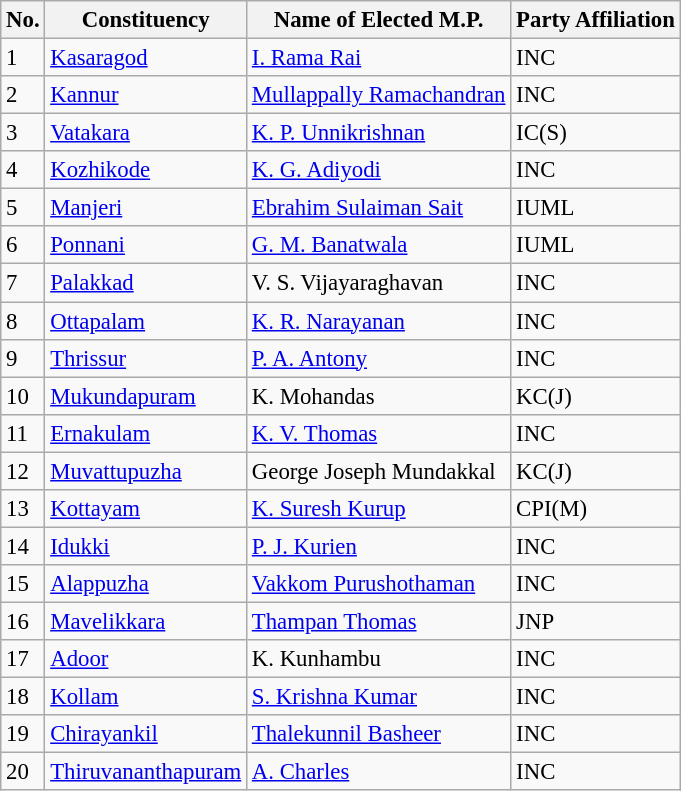<table class="wikitable" style="font-size: 95%;">
<tr>
<th>No.</th>
<th>Constituency</th>
<th>Name of Elected M.P.</th>
<th>Party Affiliation</th>
</tr>
<tr>
<td>1</td>
<td><a href='#'>Kasaragod</a></td>
<td><a href='#'>I. Rama Rai</a></td>
<td>INC</td>
</tr>
<tr>
<td>2</td>
<td><a href='#'>Kannur</a></td>
<td><a href='#'>Mullappally Ramachandran</a></td>
<td>INC</td>
</tr>
<tr>
<td>3</td>
<td><a href='#'>Vatakara</a></td>
<td><a href='#'>K. P. Unnikrishnan</a></td>
<td>IC(S)</td>
</tr>
<tr>
<td>4</td>
<td><a href='#'>Kozhikode</a></td>
<td><a href='#'>K. G. Adiyodi</a></td>
<td>INC</td>
</tr>
<tr>
<td>5</td>
<td><a href='#'>Manjeri</a></td>
<td><a href='#'>Ebrahim Sulaiman Sait</a></td>
<td>IUML</td>
</tr>
<tr>
<td>6</td>
<td><a href='#'>Ponnani</a></td>
<td><a href='#'>G. M. Banatwala</a></td>
<td>IUML</td>
</tr>
<tr>
<td>7</td>
<td><a href='#'>Palakkad</a></td>
<td>V. S. Vijayaraghavan</td>
<td>INC</td>
</tr>
<tr>
<td>8</td>
<td><a href='#'>Ottapalam</a></td>
<td><a href='#'>K. R. Narayanan</a></td>
<td>INC</td>
</tr>
<tr>
<td>9</td>
<td><a href='#'>Thrissur</a></td>
<td><a href='#'>P. A. Antony</a></td>
<td>INC</td>
</tr>
<tr>
<td>10</td>
<td><a href='#'>Mukundapuram</a></td>
<td>K. Mohandas</td>
<td>KC(J)</td>
</tr>
<tr>
<td>11</td>
<td><a href='#'>Ernakulam</a></td>
<td><a href='#'>K. V. Thomas</a></td>
<td>INC</td>
</tr>
<tr>
<td>12</td>
<td><a href='#'>Muvattupuzha</a></td>
<td>George Joseph Mundakkal</td>
<td>KC(J)</td>
</tr>
<tr>
<td>13</td>
<td><a href='#'>Kottayam</a></td>
<td><a href='#'>K. Suresh Kurup</a></td>
<td>CPI(M)</td>
</tr>
<tr>
<td>14</td>
<td><a href='#'>Idukki</a></td>
<td><a href='#'>P. J. Kurien</a></td>
<td>INC</td>
</tr>
<tr>
<td>15</td>
<td><a href='#'>Alappuzha</a></td>
<td><a href='#'>Vakkom Purushothaman</a></td>
<td>INC</td>
</tr>
<tr>
<td>16</td>
<td><a href='#'>Mavelikkara</a></td>
<td><a href='#'>Thampan Thomas</a></td>
<td>JNP</td>
</tr>
<tr>
<td>17</td>
<td><a href='#'>Adoor</a></td>
<td>K. Kunhambu</td>
<td>INC</td>
</tr>
<tr>
<td>18</td>
<td><a href='#'>Kollam</a></td>
<td><a href='#'>S. Krishna Kumar</a></td>
<td>INC</td>
</tr>
<tr>
<td>19</td>
<td><a href='#'>Chirayankil</a></td>
<td><a href='#'>Thalekunnil Basheer</a></td>
<td>INC</td>
</tr>
<tr>
<td>20</td>
<td><a href='#'>Thiruvananthapuram</a></td>
<td><a href='#'>A. Charles</a></td>
<td>INC</td>
</tr>
</table>
